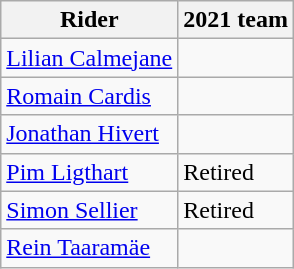<table class="wikitable">
<tr>
<th>Rider</th>
<th>2021 team</th>
</tr>
<tr>
<td><a href='#'>Lilian Calmejane</a></td>
<td></td>
</tr>
<tr>
<td><a href='#'>Romain Cardis</a></td>
<td></td>
</tr>
<tr>
<td><a href='#'>Jonathan Hivert</a></td>
<td></td>
</tr>
<tr>
<td><a href='#'>Pim Ligthart</a></td>
<td>Retired</td>
</tr>
<tr>
<td><a href='#'>Simon Sellier</a></td>
<td>Retired</td>
</tr>
<tr>
<td><a href='#'>Rein Taaramäe</a></td>
<td></td>
</tr>
</table>
